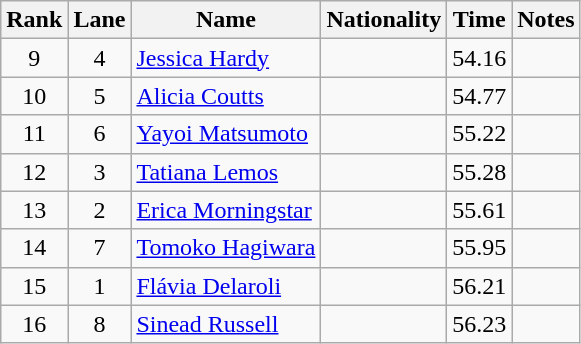<table class="wikitable sortable" style="text-align:center">
<tr>
<th>Rank</th>
<th>Lane</th>
<th>Name</th>
<th>Nationality</th>
<th>Time</th>
<th>Notes</th>
</tr>
<tr>
<td>9</td>
<td>4</td>
<td align=left><a href='#'>Jessica Hardy</a></td>
<td align=left></td>
<td>54.16</td>
<td></td>
</tr>
<tr>
<td>10</td>
<td>5</td>
<td align=left><a href='#'>Alicia Coutts</a></td>
<td align=left></td>
<td>54.77</td>
<td></td>
</tr>
<tr>
<td>11</td>
<td>6</td>
<td align=left><a href='#'>Yayoi Matsumoto</a></td>
<td align=left></td>
<td>55.22</td>
<td></td>
</tr>
<tr>
<td>12</td>
<td>3</td>
<td align=left><a href='#'>Tatiana Lemos</a></td>
<td align=left></td>
<td>55.28</td>
<td></td>
</tr>
<tr>
<td>13</td>
<td>2</td>
<td align=left><a href='#'>Erica Morningstar</a></td>
<td align=left></td>
<td>55.61</td>
<td></td>
</tr>
<tr>
<td>14</td>
<td>7</td>
<td align=left><a href='#'>Tomoko Hagiwara</a></td>
<td align=left></td>
<td>55.95</td>
<td></td>
</tr>
<tr>
<td>15</td>
<td>1</td>
<td align=left><a href='#'>Flávia Delaroli</a></td>
<td align=left></td>
<td>56.21</td>
<td></td>
</tr>
<tr>
<td>16</td>
<td>8</td>
<td align=left><a href='#'>Sinead Russell</a></td>
<td align=left></td>
<td>56.23</td>
<td></td>
</tr>
</table>
